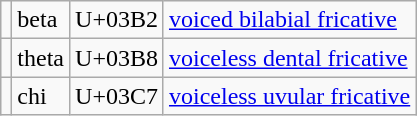<table class="wikitable">
<tr>
<td></td>
<td>beta</td>
<td>U+03B2</td>
<td><a href='#'>voiced bilabial fricative</a></td>
</tr>
<tr>
<td></td>
<td>theta</td>
<td>U+03B8</td>
<td><a href='#'>voiceless dental fricative</a></td>
</tr>
<tr>
<td></td>
<td>chi</td>
<td>U+03C7</td>
<td><a href='#'>voiceless uvular fricative</a></td>
</tr>
</table>
